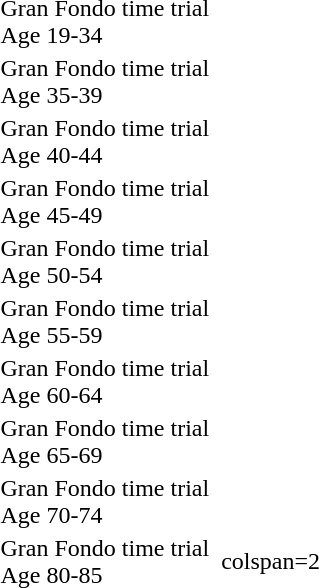<table>
<tr>
<td>Gran Fondo time trial<br>Age 19-34</td>
<td></td>
<td></td>
<td></td>
</tr>
<tr>
<td>Gran Fondo time trial<br>Age 35-39</td>
<td></td>
<td></td>
<td></td>
</tr>
<tr>
<td>Gran Fondo time trial<br>Age 40-44</td>
<td></td>
<td></td>
<td></td>
</tr>
<tr>
<td>Gran Fondo time trial<br>Age 45-49</td>
<td></td>
<td></td>
<td></td>
</tr>
<tr>
<td>Gran Fondo time trial<br>Age 50-54</td>
<td></td>
<td></td>
<td></td>
</tr>
<tr>
<td>Gran Fondo time trial<br>Age 55-59</td>
<td></td>
<td></td>
<td></td>
</tr>
<tr>
<td>Gran Fondo time trial<br>Age 60-64</td>
<td></td>
<td></td>
<td></td>
</tr>
<tr>
<td>Gran Fondo time trial<br>Age 65-69</td>
<td></td>
<td></td>
<td></td>
</tr>
<tr>
<td>Gran Fondo time trial<br>Age 70-74</td>
<td></td>
<td></td>
<td></td>
</tr>
<tr>
<td>Gran Fondo time trial<br>Age 80-85</td>
<td></td>
<td>colspan=2 </td>
</tr>
</table>
